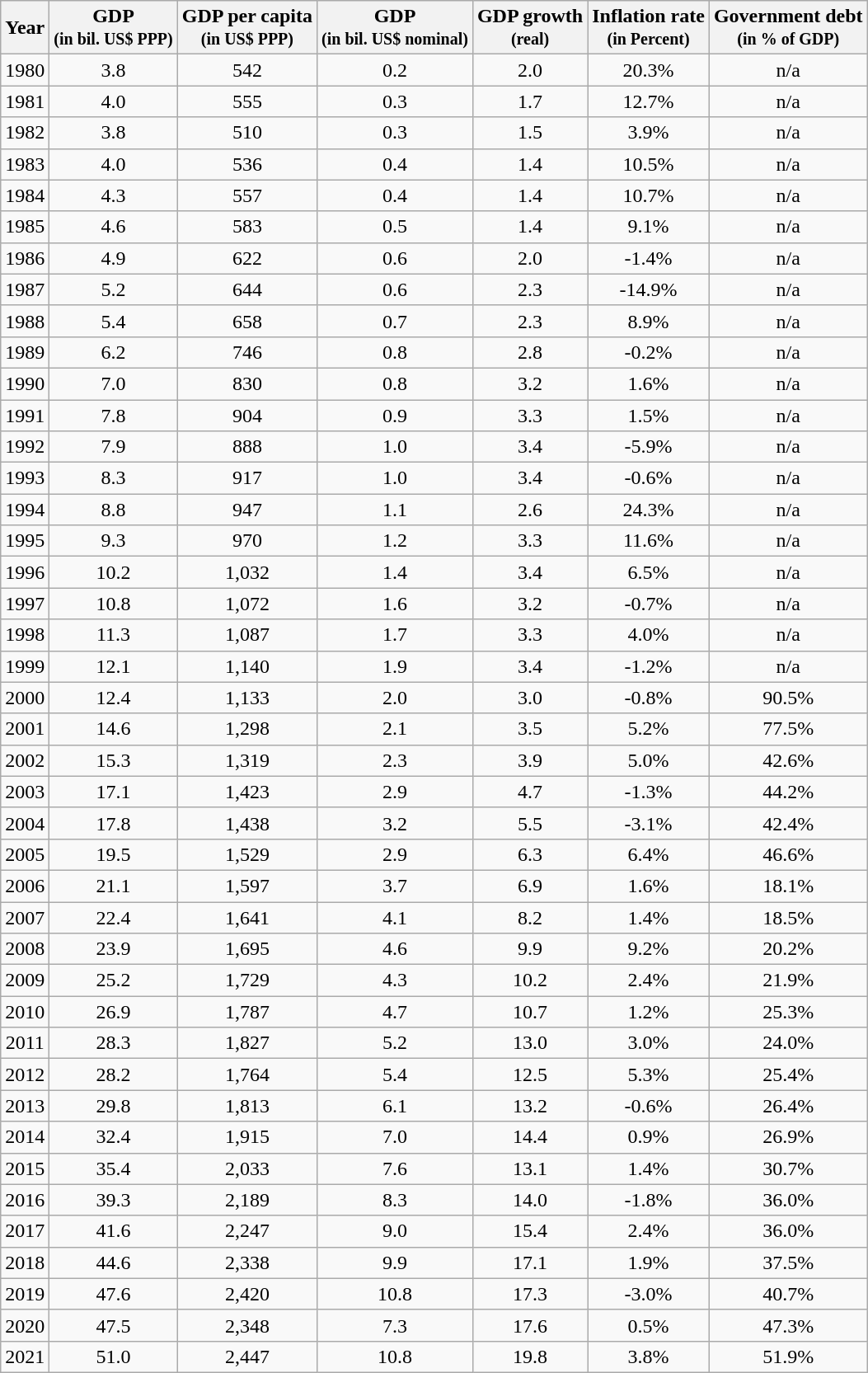<table class="wikitable" style="text-align:center;">
<tr>
<th>Year</th>
<th>GDP<br><small>(in bil. US$ PPP)</small></th>
<th>GDP per capita<br><small>(in US$ PPP)</small></th>
<th>GDP<br><small>(in bil. US$ nominal)</small></th>
<th>GDP growth<br><small>(real)</small></th>
<th>Inflation rate<br><small>(in Percent)</small></th>
<th>Government debt<br><small>(in % of GDP)</small></th>
</tr>
<tr>
<td>1980</td>
<td>3.8</td>
<td>542</td>
<td>0.2</td>
<td>2.0</td>
<td>20.3%</td>
<td>n/a</td>
</tr>
<tr>
<td>1981</td>
<td>4.0</td>
<td>555</td>
<td>0.3</td>
<td>1.7</td>
<td>12.7%</td>
<td>n/a</td>
</tr>
<tr>
<td>1982</td>
<td>3.8</td>
<td>510</td>
<td>0.3</td>
<td>1.5</td>
<td>3.9%</td>
<td>n/a</td>
</tr>
<tr>
<td>1983</td>
<td>4.0</td>
<td>536</td>
<td>0.4</td>
<td>1.4</td>
<td>10.5%</td>
<td>n/a</td>
</tr>
<tr>
<td>1984</td>
<td>4.3</td>
<td>557</td>
<td>0.4</td>
<td>1.4</td>
<td>10.7%</td>
<td>n/a</td>
</tr>
<tr>
<td>1985</td>
<td>4.6</td>
<td>583</td>
<td>0.5</td>
<td>1.4</td>
<td>9.1%</td>
<td>n/a</td>
</tr>
<tr>
<td>1986</td>
<td>4.9</td>
<td>622</td>
<td>0.6</td>
<td>2.0</td>
<td>-1.4%</td>
<td>n/a</td>
</tr>
<tr>
<td>1987</td>
<td>5.2</td>
<td>644</td>
<td>0.6</td>
<td>2.3</td>
<td>-14.9%</td>
<td>n/a</td>
</tr>
<tr>
<td>1988</td>
<td>5.4</td>
<td>658</td>
<td>0.7</td>
<td>2.3</td>
<td>8.9%</td>
<td>n/a</td>
</tr>
<tr>
<td>1989</td>
<td>6.2</td>
<td>746</td>
<td>0.8</td>
<td>2.8</td>
<td>-0.2%</td>
<td>n/a</td>
</tr>
<tr>
<td>1990</td>
<td>7.0</td>
<td>830</td>
<td>0.8</td>
<td>3.2</td>
<td>1.6%</td>
<td>n/a</td>
</tr>
<tr>
<td>1991</td>
<td>7.8</td>
<td>904</td>
<td>0.9</td>
<td>3.3</td>
<td>1.5%</td>
<td>n/a</td>
</tr>
<tr>
<td>1992</td>
<td>7.9</td>
<td>888</td>
<td>1.0</td>
<td>3.4</td>
<td>-5.9%</td>
<td>n/a</td>
</tr>
<tr>
<td>1993</td>
<td>8.3</td>
<td>917</td>
<td>1.0</td>
<td>3.4</td>
<td>-0.6%</td>
<td>n/a</td>
</tr>
<tr>
<td>1994</td>
<td>8.8</td>
<td>947</td>
<td>1.1</td>
<td>2.6</td>
<td>24.3%</td>
<td>n/a</td>
</tr>
<tr>
<td>1995</td>
<td>9.3</td>
<td>970</td>
<td>1.2</td>
<td>3.3</td>
<td>11.6%</td>
<td>n/a</td>
</tr>
<tr>
<td>1996</td>
<td>10.2</td>
<td>1,032</td>
<td>1.4</td>
<td>3.4</td>
<td>6.5%</td>
<td>n/a</td>
</tr>
<tr>
<td>1997</td>
<td>10.8</td>
<td>1,072</td>
<td>1.6</td>
<td>3.2</td>
<td>-0.7%</td>
<td>n/a</td>
</tr>
<tr>
<td>1998</td>
<td>11.3</td>
<td>1,087</td>
<td>1.7</td>
<td>3.3</td>
<td>4.0%</td>
<td>n/a</td>
</tr>
<tr>
<td>1999</td>
<td>12.1</td>
<td>1,140</td>
<td>1.9</td>
<td>3.4</td>
<td>-1.2%</td>
<td>n/a</td>
</tr>
<tr>
<td>2000</td>
<td>12.4</td>
<td>1,133</td>
<td>2.0</td>
<td>3.0</td>
<td>-0.8%</td>
<td>90.5%</td>
</tr>
<tr>
<td>2001</td>
<td>14.6</td>
<td>1,298</td>
<td>2.1</td>
<td>3.5</td>
<td>5.2%</td>
<td>77.5%</td>
</tr>
<tr>
<td>2002</td>
<td>15.3</td>
<td>1,319</td>
<td>2.3</td>
<td>3.9</td>
<td>5.0%</td>
<td>42.6%</td>
</tr>
<tr>
<td>2003</td>
<td>17.1</td>
<td>1,423</td>
<td>2.9</td>
<td>4.7</td>
<td>-1.3%</td>
<td>44.2%</td>
</tr>
<tr>
<td>2004</td>
<td>17.8</td>
<td>1,438</td>
<td>3.2</td>
<td>5.5</td>
<td>-3.1%</td>
<td>42.4%</td>
</tr>
<tr>
<td>2005</td>
<td>19.5</td>
<td>1,529</td>
<td>2.9</td>
<td>6.3</td>
<td>6.4%</td>
<td>46.6%</td>
</tr>
<tr>
<td>2006</td>
<td>21.1</td>
<td>1,597</td>
<td>3.7</td>
<td>6.9</td>
<td>1.6%</td>
<td>18.1%</td>
</tr>
<tr>
<td>2007</td>
<td>22.4</td>
<td>1,641</td>
<td>4.1</td>
<td>8.2</td>
<td>1.4%</td>
<td>18.5%</td>
</tr>
<tr>
<td>2008</td>
<td>23.9</td>
<td>1,695</td>
<td>4.6</td>
<td>9.9</td>
<td>9.2%</td>
<td>20.2%</td>
</tr>
<tr>
<td>2009</td>
<td>25.2</td>
<td>1,729</td>
<td>4.3</td>
<td>10.2</td>
<td>2.4%</td>
<td>21.9%</td>
</tr>
<tr>
<td>2010</td>
<td>26.9</td>
<td>1,787</td>
<td>4.7</td>
<td>10.7</td>
<td>1.2%</td>
<td>25.3%</td>
</tr>
<tr>
<td>2011</td>
<td>28.3</td>
<td>1,827</td>
<td>5.2</td>
<td>13.0</td>
<td>3.0%</td>
<td>24.0%</td>
</tr>
<tr>
<td>2012</td>
<td>28.2</td>
<td>1,764</td>
<td>5.4</td>
<td>12.5</td>
<td>5.3%</td>
<td>25.4%</td>
</tr>
<tr>
<td>2013</td>
<td>29.8</td>
<td>1,813</td>
<td>6.1</td>
<td>13.2</td>
<td>-0.6%</td>
<td>26.4%</td>
</tr>
<tr>
<td>2014</td>
<td>32.4</td>
<td>1,915</td>
<td>7.0</td>
<td>14.4</td>
<td>0.9%</td>
<td>26.9%</td>
</tr>
<tr>
<td>2015</td>
<td>35.4</td>
<td>2,033</td>
<td>7.6</td>
<td>13.1</td>
<td>1.4%</td>
<td>30.7%</td>
</tr>
<tr>
<td>2016</td>
<td>39.3</td>
<td>2,189</td>
<td>8.3</td>
<td>14.0</td>
<td>-1.8%</td>
<td>36.0%</td>
</tr>
<tr>
<td>2017</td>
<td>41.6</td>
<td>2,247</td>
<td>9.0</td>
<td>15.4</td>
<td>2.4%</td>
<td>36.0%</td>
</tr>
<tr>
<td>2018</td>
<td>44.6</td>
<td>2,338</td>
<td>9.9</td>
<td>17.1</td>
<td>1.9%</td>
<td>37.5%</td>
</tr>
<tr>
<td>2019</td>
<td>47.6</td>
<td>2,420</td>
<td>10.8</td>
<td>17.3</td>
<td>-3.0%</td>
<td>40.7%</td>
</tr>
<tr>
<td>2020</td>
<td>47.5</td>
<td>2,348</td>
<td>7.3</td>
<td>17.6</td>
<td>0.5%</td>
<td>47.3%</td>
</tr>
<tr>
<td>2021</td>
<td>51.0</td>
<td>2,447</td>
<td>10.8</td>
<td>19.8</td>
<td>3.8%</td>
<td>51.9%</td>
</tr>
</table>
